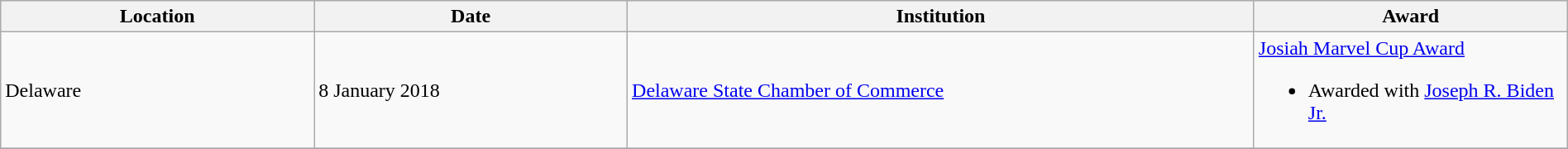<table class="wikitable" style="width:100%;">
<tr>
<th style="width:20%;">Location</th>
<th style="width:20%;">Date</th>
<th style="width:40%;">Institution</th>
<th style="width:20%;">Award</th>
</tr>
<tr>
<td>Delaware</td>
<td>8 January 2018</td>
<td><a href='#'>Delaware State Chamber of Commerce</a></td>
<td><a href='#'>Josiah Marvel Cup Award</a><br><ul><li>Awarded with <a href='#'>Joseph R. Biden Jr.</a></li></ul></td>
</tr>
<tr>
</tr>
</table>
